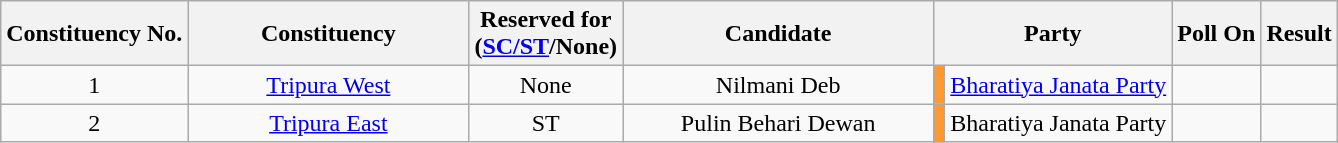<table class="wikitable sortable" style="text-align:center">
<tr>
<th>Constituency No.</th>
<th style="width:180px;">Constituency</th>
<th>Reserved for<br>(<a href='#'>SC/ST</a>/None)</th>
<th style="width:200px;">Candidate</th>
<th colspan="2">Party</th>
<th>Poll On</th>
<th>Result</th>
</tr>
<tr>
<td style="text-align:center;">1</td>
<td><a href='#'>Tripura West</a></td>
<td>None</td>
<td>Nilmani Deb</td>
<td bgcolor=#FF9933></td>
<td><a href='#'>Bharatiya Janata Party</a></td>
<td></td>
<td></td>
</tr>
<tr>
<td style="text-align:center;">2</td>
<td><a href='#'>Tripura East</a></td>
<td>ST</td>
<td>Pulin Behari Dewan</td>
<td bgcolor=#FF9933></td>
<td>Bharatiya Janata Party</td>
<td></td>
<td></td>
</tr>
</table>
